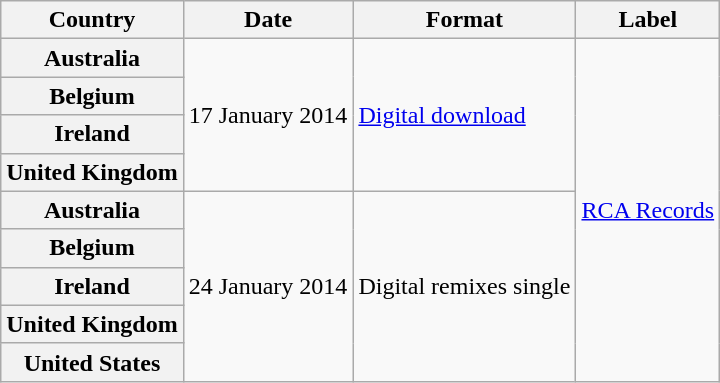<table class="wikitable plainrowheaders">
<tr>
<th scope="col">Country</th>
<th scope="col">Date</th>
<th scope="col">Format</th>
<th scope="col">Label</th>
</tr>
<tr>
<th scope="row">Australia</th>
<td rowspan="4">17 January 2014</td>
<td rowspan="4"><a href='#'>Digital download</a></td>
<td rowspan="9"><a href='#'>RCA Records</a></td>
</tr>
<tr>
<th scope="row">Belgium</th>
</tr>
<tr>
<th scope="row">Ireland</th>
</tr>
<tr>
<th scope="row">United Kingdom</th>
</tr>
<tr>
<th scope="row">Australia</th>
<td rowspan="5">24 January 2014</td>
<td rowspan="5">Digital remixes single</td>
</tr>
<tr>
<th scope="row">Belgium</th>
</tr>
<tr>
<th scope="row">Ireland</th>
</tr>
<tr>
<th scope="row">United Kingdom</th>
</tr>
<tr>
<th scope="row">United States</th>
</tr>
</table>
